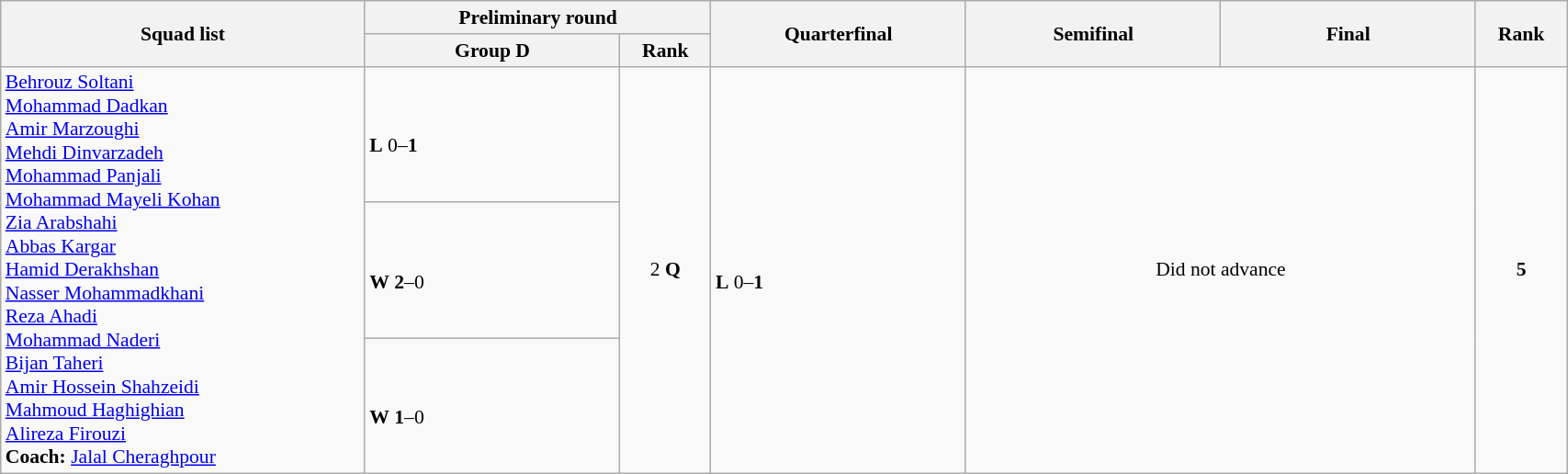<table class="wikitable" width="90%" style="text-align:left; font-size:90%">
<tr>
<th rowspan="2" width="20%">Squad list</th>
<th colspan="2">Preliminary round</th>
<th rowspan="2" width="14%">Quarterfinal</th>
<th rowspan="2" width="14%">Semifinal</th>
<th rowspan="2" width="14%">Final</th>
<th rowspan="2" width="5%">Rank</th>
</tr>
<tr>
<th width="14%">Group D</th>
<th width="5%">Rank</th>
</tr>
<tr>
<td rowspan="3"><a href='#'>Behrouz Soltani</a><br><a href='#'>Mohammad Dadkan</a><br><a href='#'>Amir Marzoughi</a><br><a href='#'>Mehdi Dinvarzadeh</a><br><a href='#'>Mohammad Panjali</a><br><a href='#'>Mohammad Mayeli Kohan</a><br><a href='#'>Zia Arabshahi</a><br><a href='#'>Abbas Kargar</a><br><a href='#'>Hamid Derakhshan</a><br><a href='#'>Nasser Mohammadkhani</a><br><a href='#'>Reza Ahadi</a><br><a href='#'>Mohammad Naderi</a><br><a href='#'>Bijan Taheri</a><br><a href='#'>Amir Hossein Shahzeidi</a><br><a href='#'>Mahmoud Haghighian</a><br><a href='#'>Alireza Firouzi</a><br> <strong>Coach:</strong> <a href='#'>Jalal Cheraghpour</a></td>
<td><br><strong>L</strong> 0–<strong>1</strong></td>
<td rowspan="3" align=center>2 <strong>Q</strong></td>
<td rowspan="3"><br><strong>L</strong> 0–<strong>1</strong></td>
<td rowspan="3" colspan="2" align=center>Did not advance</td>
<td rowspan="3" align=center><strong>5</strong></td>
</tr>
<tr>
<td><br><strong>W</strong> <strong>2</strong>–0</td>
</tr>
<tr>
<td><br><strong>W</strong> <strong>1</strong>–0</td>
</tr>
</table>
